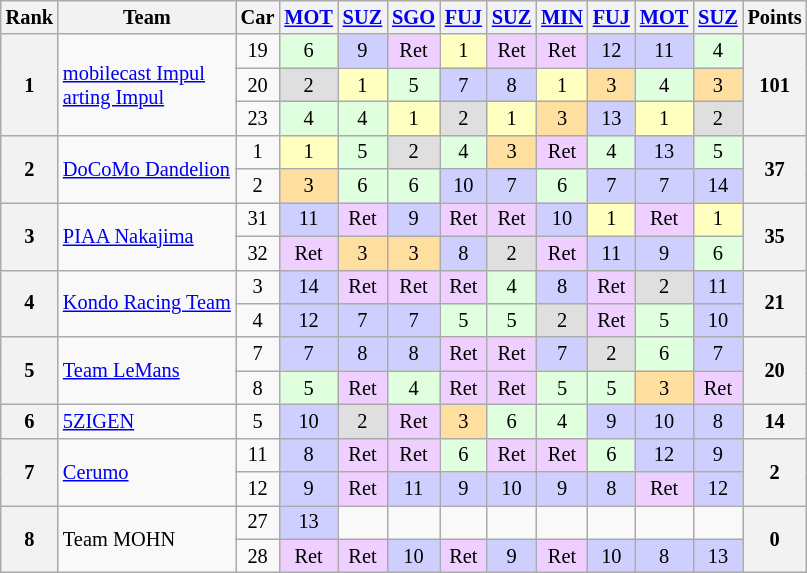<table class="wikitable" style="font-size: 85%; text-align:center">
<tr>
<th>Rank</th>
<th>Team</th>
<th>Car</th>
<th><a href='#'>MOT</a></th>
<th><a href='#'>SUZ</a></th>
<th><a href='#'>SGO</a></th>
<th><a href='#'>FUJ</a></th>
<th><a href='#'>SUZ</a></th>
<th><a href='#'>MIN</a></th>
<th><a href='#'>FUJ</a></th>
<th><a href='#'>MOT</a></th>
<th><a href='#'>SUZ</a></th>
<th>Points</th>
</tr>
<tr>
<th rowspan=3>1</th>
<td rowspan=3 align="left"><a href='#'>mobilecast Impul</a><br><a href='#'>arting Impul</a></td>
<td>19</td>
<td style="background:#DFFFDF;">6</td>
<td style="background:#CFCFFF;">9</td>
<td style="background:#EFCFFF;">Ret</td>
<td style="background:#FFFFBF;">1</td>
<td style="background:#EFCFFF;">Ret</td>
<td style="background:#EFCFFF;">Ret</td>
<td style="background:#CFCFFF;">12</td>
<td style="background:#CFCFFF;">11</td>
<td style="background:#DFFFDF;">4</td>
<th rowspan=3>101</th>
</tr>
<tr>
<td>20</td>
<td style="background:#DFDFDF;">2</td>
<td style="background:#FFFFBF;">1</td>
<td style="background:#DFFFDF;">5</td>
<td style="background:#CFCFFF;">7</td>
<td style="background:#CFCFFF;">8</td>
<td style="background:#FFFFBF;">1</td>
<td style="background:#FFDF9F;">3</td>
<td style="background:#DFFFDF;">4</td>
<td style="background:#FFDF9F;">3</td>
</tr>
<tr>
<td>23</td>
<td style="background:#DFFFDF;">4</td>
<td style="background:#DFFFDF;">4</td>
<td style="background:#FFFFBF;">1</td>
<td style="background:#DFDFDF;">2</td>
<td style="background:#FFFFBF;">1</td>
<td style="background:#FFDF9F;">3</td>
<td style="background:#CFCFFF;">13</td>
<td style="background:#FFFFBF;">1</td>
<td style="background:#DFDFDF;">2</td>
</tr>
<tr>
<th rowspan=2>2</th>
<td rowspan=2 align="left"><a href='#'>DoCoMo Dandelion</a></td>
<td>1</td>
<td style="background:#FFFFBF;">1</td>
<td style="background:#DFFFDF;">5</td>
<td style="background:#DFDFDF;">2</td>
<td style="background:#DFFFDF;">4</td>
<td style="background:#FFDF9F;">3</td>
<td style="background:#EFCFFF;">Ret</td>
<td style="background:#DFFFDF;">4</td>
<td style="background:#CFCFFF;">13</td>
<td style="background:#DFFFDF;">5</td>
<th rowspan=2>37</th>
</tr>
<tr>
<td>2</td>
<td style="background:#FFDF9F;">3</td>
<td style="background:#DFFFDF;">6</td>
<td style="background:#DFFFDF;">6</td>
<td style="background:#CFCFFF;">10</td>
<td style="background:#CFCFFF;">7</td>
<td style="background:#DFFFDF;">6</td>
<td style="background:#CFCFFF;">7</td>
<td style="background:#CFCFFF;">7</td>
<td style="background:#CFCFFF;">14</td>
</tr>
<tr>
<th rowspan=2>3</th>
<td rowspan=2 align="left"><a href='#'>PIAA Nakajima</a></td>
<td>31</td>
<td style="background:#CFCFFF;">11</td>
<td style="background:#EFCFFF;">Ret</td>
<td style="background:#CFCFFF;">9</td>
<td style="background:#EFCFFF;">Ret</td>
<td style="background:#EFCFFF;">Ret</td>
<td style="background:#CFCFFF;">10</td>
<td style="background:#FFFFBF;">1</td>
<td style="background:#EFCFFF;">Ret</td>
<td style="background:#FFFFBF;">1</td>
<th rowspan=2>35</th>
</tr>
<tr>
<td>32</td>
<td style="background:#EFCFFF;">Ret</td>
<td style="background:#FFDF9F;">3</td>
<td style="background:#FFDF9F;">3</td>
<td style="background:#CFCFFF;">8</td>
<td style="background:#DFDFDF;">2</td>
<td style="background:#EFCFFF;">Ret</td>
<td style="background:#CFCFFF;">11</td>
<td style="background:#CFCFFF;">9</td>
<td style="background:#DFFFDF;">6</td>
</tr>
<tr>
<th rowspan=2>4</th>
<td rowspan=2 align="left"><a href='#'>Kondo Racing Team</a></td>
<td>3</td>
<td style="background:#CFCFFF;">14</td>
<td style="background:#EFCFFF;">Ret</td>
<td style="background:#EFCFFF;">Ret</td>
<td style="background:#EFCFFF;">Ret</td>
<td style="background:#DFFFDF;">4</td>
<td style="background:#CFCFFF;">8</td>
<td style="background:#EFCFFF;">Ret</td>
<td style="background:#DFDFDF;">2</td>
<td style="background:#CFCFFF;">11</td>
<th rowspan=2>21</th>
</tr>
<tr>
<td>4</td>
<td style="background:#CFCFFF;">12</td>
<td style="background:#CFCFFF;">7</td>
<td style="background:#CFCFFF;">7</td>
<td style="background:#DFFFDF;">5</td>
<td style="background:#DFFFDF;">5</td>
<td style="background:#DFDFDF;">2</td>
<td style="background:#EFCFFF;">Ret</td>
<td style="background:#DFFFDF;">5</td>
<td style="background:#CFCFFF;">10</td>
</tr>
<tr>
<th rowspan=2>5</th>
<td rowspan=2 align="left"><a href='#'>Team LeMans</a></td>
<td>7</td>
<td style="background:#CFCFFF;">7</td>
<td style="background:#CFCFFF;">8</td>
<td style="background:#CFCFFF;">8</td>
<td style="background:#EFCFFF;">Ret</td>
<td style="background:#EFCFFF;">Ret</td>
<td style="background:#CFCFFF;">7</td>
<td style="background:#DFDFDF;">2</td>
<td style="background:#DFFFDF;">6</td>
<td style="background:#CFCFFF;">7</td>
<th rowspan=2>20</th>
</tr>
<tr>
<td>8</td>
<td style="background:#DFFFDF;">5</td>
<td style="background:#EFCFFF;">Ret</td>
<td style="background:#DFFFDF;">4</td>
<td style="background:#EFCFFF;">Ret</td>
<td style="background:#EFCFFF;">Ret</td>
<td style="background:#DFFFDF;">5</td>
<td style="background:#DFFFDF;">5</td>
<td style="background:#FFDF9F;">3</td>
<td style="background:#EFCFFF;">Ret</td>
</tr>
<tr>
<th>6</th>
<td align="left"><a href='#'>5ZIGEN</a></td>
<td>5</td>
<td style="background:#CFCFFF;">10</td>
<td style="background:#DFDFDF;">2</td>
<td style="background:#EFCFFF;">Ret</td>
<td style="background:#FFDF9F;">3</td>
<td style="background:#DFFFDF;">6</td>
<td style="background:#DFFFDF;">4</td>
<td style="background:#CFCFFF;">9</td>
<td style="background:#CFCFFF;">10</td>
<td style="background:#CFCFFF;">8</td>
<th>14</th>
</tr>
<tr>
<th rowspan=2>7</th>
<td rowspan=2 align="left"><a href='#'>Cerumo</a></td>
<td>11</td>
<td style="background:#CFCFFF;">8</td>
<td style="background:#EFCFFF;">Ret</td>
<td style="background:#EFCFFF;">Ret</td>
<td style="background:#DFFFDF;">6</td>
<td style="background:#EFCFFF;">Ret</td>
<td style="background:#EFCFFF;">Ret</td>
<td style="background:#DFFFDF;">6</td>
<td style="background:#CFCFFF;">12</td>
<td style="background:#CFCFFF;">9</td>
<th rowspan=2>2</th>
</tr>
<tr>
<td>12</td>
<td style="background:#CFCFFF;">9</td>
<td style="background:#EFCFFF;">Ret</td>
<td style="background:#CFCFFF;">11</td>
<td style="background:#CFCFFF;">9</td>
<td style="background:#CFCFFF;">10</td>
<td style="background:#CFCFFF;">9</td>
<td style="background:#CFCFFF;">8</td>
<td style="background:#EFCFFF;">Ret</td>
<td style="background:#CFCFFF;">12</td>
</tr>
<tr>
<th rowspan=2>8</th>
<td rowspan=2 align="left">Team MOHN</td>
<td>27</td>
<td style="background:#CFCFFF;">13</td>
<td></td>
<td></td>
<td></td>
<td></td>
<td></td>
<td></td>
<td></td>
<td></td>
<th rowspan=2>0</th>
</tr>
<tr>
<td>28</td>
<td style="background:#EFCFFF;">Ret</td>
<td style="background:#EFCFFF;">Ret</td>
<td style="background:#CFCFFF;">10</td>
<td style="background:#EFCFFF;">Ret</td>
<td style="background:#CFCFFF;">9</td>
<td style="background:#EFCFFF;">Ret</td>
<td style="background:#CFCFFF;">10</td>
<td style="background:#CFCFFF;">8</td>
<td style="background:#CFCFFF;">13</td>
</tr>
</table>
